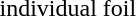<table>
<tr>
<td>individual foil<br></td>
<td></td>
<td></td>
<td></td>
</tr>
</table>
